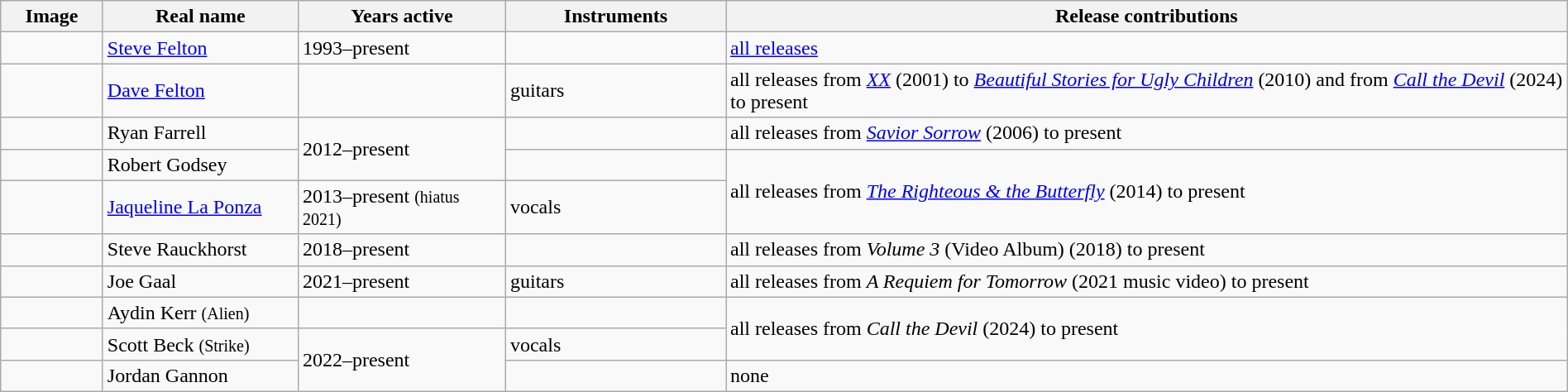<table class="wikitable" border="1" width=100%>
<tr>
<th width="75">Image</th>
<th width="150">Real name </th>
<th width="160">Years active</th>
<th width="170">Instruments</th>
<th>Release contributions</th>
</tr>
<tr>
<td></td>
<td><a href='#'>Steve Felton</a> </td>
<td>1993–present</td>
<td></td>
<td><a href='#'>all releases</a></td>
</tr>
<tr>
<td></td>
<td><a href='#'>Dave Felton</a> </td>
<td></td>
<td>guitars</td>
<td>all releases from <a href='#'><em>XX</em></a> (2001) to <em><a href='#'>Beautiful Stories for Ugly Children</a></em> (2010) and from <em><a href='#'>Call the Devil</a></em> (2024) to present</td>
</tr>
<tr>
<td></td>
<td>Ryan Farrell </td>
<td rowspan="2">2012–present</td>
<td></td>
<td>all releases from <em><a href='#'>Savior Sorrow</a></em> (2006) to present</td>
</tr>
<tr>
<td></td>
<td>Robert Godsey </td>
<td></td>
<td rowspan="2">all releases from <em><a href='#'>The Righteous & the Butterfly</a></em> (2014) to present</td>
</tr>
<tr>
<td></td>
<td><a href='#'>Jaqueline La Ponza</a> </td>
<td>2013–present <small>(hiatus 2021)</small></td>
<td>vocals</td>
</tr>
<tr>
<td></td>
<td>Steve Rauckhorst</td>
<td>2018–present</td>
<td></td>
<td>all releases from <em>Volume 3</em> (Video Album) (2018) to present</td>
</tr>
<tr>
<td></td>
<td>Joe Gaal </td>
<td>2021–present</td>
<td>guitars</td>
<td>all releases from <em>A Requiem for Tomorrow</em> (2021 music video) to present</td>
</tr>
<tr>
<td></td>
<td>Aydin Kerr <small>(Alien)</small></td>
<td></td>
<td></td>
<td rowspan="2">all releases from <em>Call the Devil</em> (2024) to present</td>
</tr>
<tr>
<td></td>
<td>Scott Beck <small>(Strike)</small></td>
<td rowspan="2">2022–present</td>
<td>vocals</td>
</tr>
<tr>
<td></td>
<td>Jordan Gannon</td>
<td></td>
<td>none</td>
</tr>
</table>
